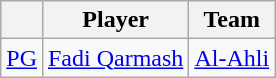<table class="wikitable">
<tr>
<th style="text-align:center;"></th>
<th style="text-align:center;">Player</th>
<th style="text-align:center;">Team</th>
</tr>
<tr>
<td style="text-align:center;"><a href='#'>PG</a></td>
<td> <a href='#'>Fadi Qarmash</a></td>
<td><a href='#'>Al-Ahli</a></td>
</tr>
</table>
